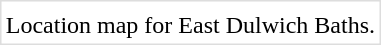<table style="border:solid 1px #ddd;float:right;">
<tr>
<td></td>
</tr>
<tr>
<td>Location map for East Dulwich Baths.</td>
</tr>
</table>
